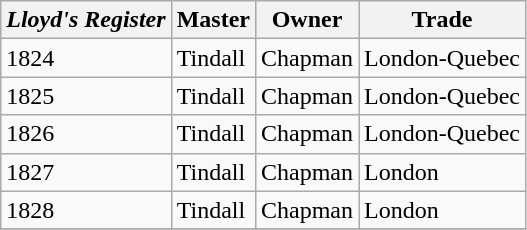<table class="wikitable sortable" border="1">
<tr>
<th><em>Lloyd's Register</em></th>
<th>Master</th>
<th>Owner</th>
<th>Trade</th>
</tr>
<tr>
<td>1824</td>
<td>Tindall</td>
<td>Chapman</td>
<td>London-Quebec</td>
</tr>
<tr>
<td>1825</td>
<td>Tindall</td>
<td>Chapman</td>
<td>London-Quebec</td>
</tr>
<tr>
<td>1826</td>
<td>Tindall</td>
<td>Chapman</td>
<td>London-Quebec</td>
</tr>
<tr>
<td>1827</td>
<td>Tindall</td>
<td>Chapman</td>
<td>London</td>
</tr>
<tr>
<td>1828</td>
<td>Tindall</td>
<td>Chapman</td>
<td>London</td>
</tr>
<tr>
</tr>
</table>
